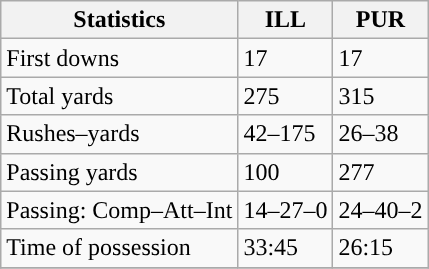<table class="wikitable" style="float: left;">
<tr>
<th>Statistics</th>
<th>ILL</th>
<th>PUR</th>
</tr>
<tr>
<td>First downs</td>
<td>17</td>
<td>17</td>
</tr>
<tr>
<td>Total yards</td>
<td>275</td>
<td>315</td>
</tr>
<tr>
<td>Rushes–yards</td>
<td>42–175</td>
<td>26–38</td>
</tr>
<tr>
<td>Passing yards</td>
<td>100</td>
<td>277</td>
</tr>
<tr>
<td>Passing: Comp–Att–Int</td>
<td>14–27–0</td>
<td>24–40–2</td>
</tr>
<tr>
<td>Time of possession</td>
<td>33:45</td>
<td>26:15</td>
</tr>
<tr>
</tr>
</table>
